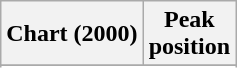<table class="wikitable sortable plainrowheaders" style="text-align:center">
<tr>
<th scope="col">Chart (2000)</th>
<th scope="col">Peak<br>position</th>
</tr>
<tr>
</tr>
<tr>
</tr>
</table>
